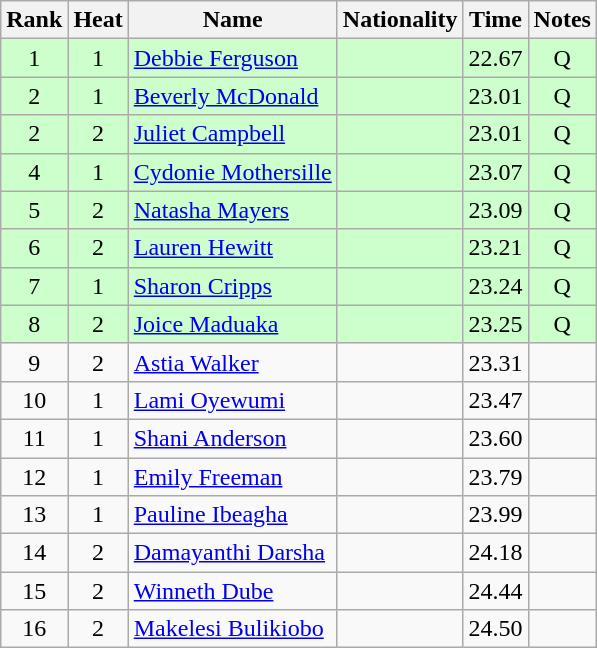<table class="wikitable sortable" style="text-align:center">
<tr>
<th>Rank</th>
<th>Heat</th>
<th>Name</th>
<th>Nationality</th>
<th>Time</th>
<th>Notes</th>
</tr>
<tr bgcolor=ccffcc>
<td>1</td>
<td>1</td>
<td align=left><a href='#'>Debbie Ferguson</a></td>
<td align=left></td>
<td>22.67</td>
<td>Q</td>
</tr>
<tr bgcolor=ccffcc>
<td>2</td>
<td>1</td>
<td align=left><a href='#'>Beverly McDonald</a></td>
<td align=left></td>
<td>23.01</td>
<td>Q</td>
</tr>
<tr bgcolor=ccffcc>
<td>2</td>
<td>2</td>
<td align=left><a href='#'>Juliet Campbell</a></td>
<td align=left></td>
<td>23.01</td>
<td>Q</td>
</tr>
<tr bgcolor=ccffcc>
<td>4</td>
<td>1</td>
<td align=left><a href='#'>Cydonie Mothersille</a></td>
<td align=left></td>
<td>23.07</td>
<td>Q</td>
</tr>
<tr bgcolor=ccffcc>
<td>5</td>
<td>2</td>
<td align=left><a href='#'>Natasha Mayers</a></td>
<td align=left></td>
<td>23.09</td>
<td>Q</td>
</tr>
<tr bgcolor=ccffcc>
<td>6</td>
<td>2</td>
<td align=left><a href='#'>Lauren Hewitt</a></td>
<td align=left></td>
<td>23.21</td>
<td>Q</td>
</tr>
<tr bgcolor=ccffcc>
<td>7</td>
<td>1</td>
<td align=left><a href='#'>Sharon Cripps</a></td>
<td align=left></td>
<td>23.24</td>
<td>Q</td>
</tr>
<tr bgcolor=ccffcc>
<td>8</td>
<td>2</td>
<td align=left><a href='#'>Joice Maduaka</a></td>
<td align=left></td>
<td>23.25</td>
<td>Q</td>
</tr>
<tr>
<td>9</td>
<td>2</td>
<td align=left><a href='#'>Astia Walker</a></td>
<td align=left></td>
<td>23.31</td>
<td></td>
</tr>
<tr>
<td>10</td>
<td>1</td>
<td align=left><a href='#'>Lami Oyewumi</a></td>
<td align=left></td>
<td>23.47</td>
<td></td>
</tr>
<tr>
<td>11</td>
<td>1</td>
<td align=left><a href='#'>Shani Anderson</a></td>
<td align=left></td>
<td>23.60</td>
<td></td>
</tr>
<tr>
<td>12</td>
<td>1</td>
<td align=left><a href='#'>Emily Freeman</a></td>
<td align=left></td>
<td>23.79</td>
<td></td>
</tr>
<tr>
<td>13</td>
<td>1</td>
<td align=left><a href='#'>Pauline Ibeagha</a></td>
<td align=left></td>
<td>23.99</td>
<td></td>
</tr>
<tr>
<td>14</td>
<td>2</td>
<td align=left><a href='#'>Damayanthi Darsha</a></td>
<td align=left></td>
<td>24.18</td>
<td></td>
</tr>
<tr>
<td>15</td>
<td>2</td>
<td align=left><a href='#'>Winneth Dube</a></td>
<td align=left></td>
<td>24.44</td>
<td></td>
</tr>
<tr>
<td>16</td>
<td>2</td>
<td align=left><a href='#'>Makelesi Bulikiobo</a></td>
<td align=left></td>
<td>24.50</td>
<td></td>
</tr>
</table>
